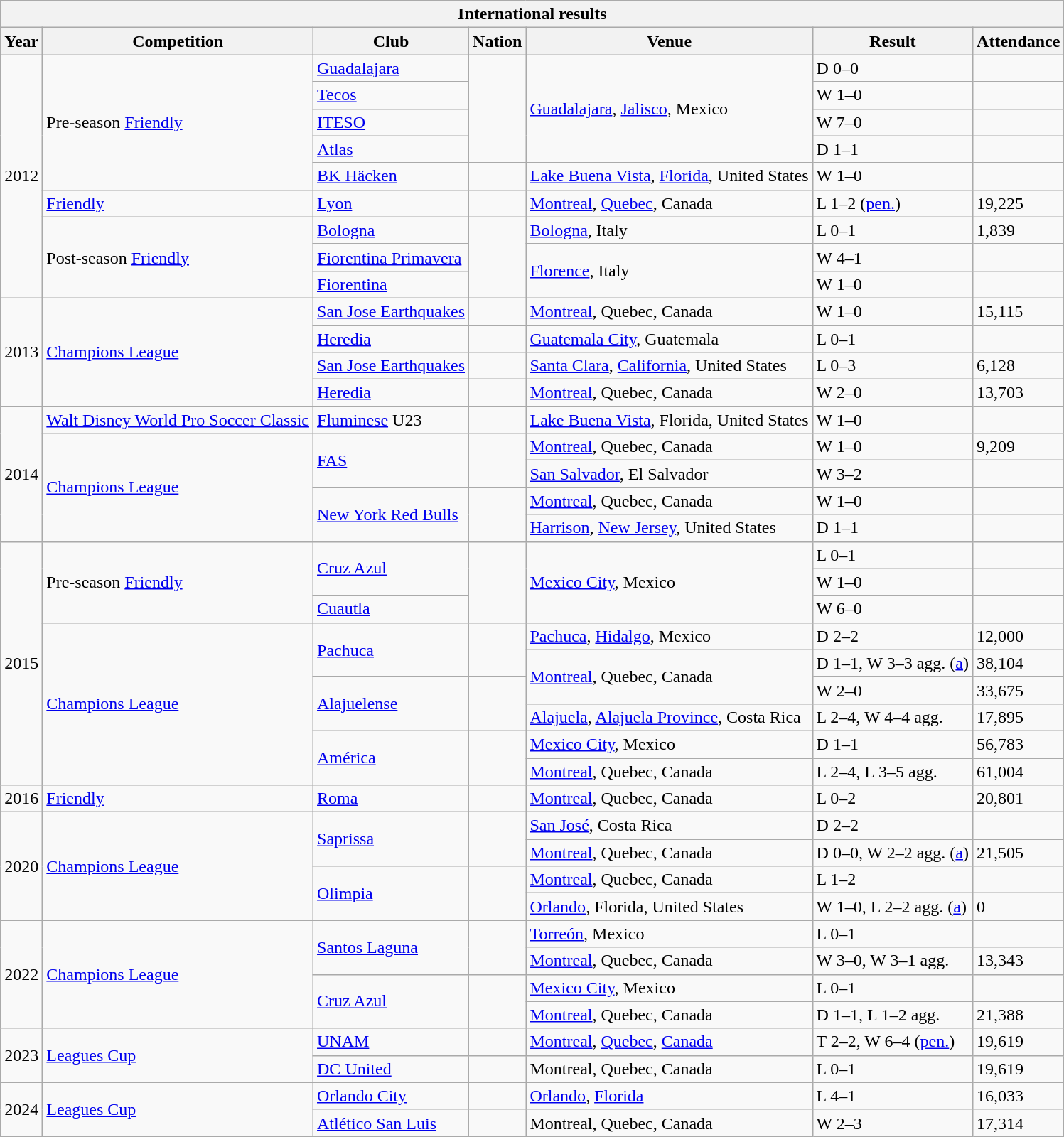<table class="wikitable">
<tr>
<th colspan="7">International results</th>
</tr>
<tr>
<th>Year</th>
<th>Competition</th>
<th>Club</th>
<th>Nation</th>
<th>Venue</th>
<th>Result</th>
<th>Attendance</th>
</tr>
<tr>
<td rowspan="9">2012</td>
<td rowspan="5">Pre-season <a href='#'>Friendly</a></td>
<td><a href='#'>Guadalajara</a></td>
<td rowspan="4"></td>
<td rowspan="4"><a href='#'>Guadalajara</a>, <a href='#'>Jalisco</a>, Mexico</td>
<td>D 0–0</td>
<td></td>
</tr>
<tr>
<td><a href='#'>Tecos</a></td>
<td>W 1–0</td>
<td></td>
</tr>
<tr>
<td><a href='#'>ITESO</a></td>
<td>W 7–0</td>
<td></td>
</tr>
<tr>
<td><a href='#'>Atlas</a></td>
<td>D 1–1</td>
<td></td>
</tr>
<tr>
<td><a href='#'>BK Häcken</a></td>
<td></td>
<td><a href='#'>Lake Buena Vista</a>, <a href='#'>Florida</a>, United States</td>
<td>W 1–0</td>
<td></td>
</tr>
<tr>
<td><a href='#'>Friendly</a></td>
<td><a href='#'>Lyon</a></td>
<td></td>
<td><a href='#'>Montreal</a>, <a href='#'>Quebec</a>, Canada</td>
<td>L 1–2 (<a href='#'>pen.</a>)</td>
<td>19,225</td>
</tr>
<tr>
<td rowspan="3">Post-season <a href='#'>Friendly</a></td>
<td><a href='#'>Bologna</a></td>
<td rowspan="3"></td>
<td><a href='#'>Bologna</a>, Italy</td>
<td>L 0–1</td>
<td>1,839</td>
</tr>
<tr>
<td><a href='#'>Fiorentina Primavera</a></td>
<td rowspan="2"><a href='#'>Florence</a>, Italy</td>
<td>W 4–1</td>
<td></td>
</tr>
<tr>
<td><a href='#'>Fiorentina</a></td>
<td>W 1–0</td>
<td></td>
</tr>
<tr>
<td rowspan="4">2013</td>
<td rowspan="4"><a href='#'>Champions League</a></td>
<td><a href='#'>San Jose Earthquakes</a></td>
<td></td>
<td><a href='#'>Montreal</a>, Quebec, Canada</td>
<td>W 1–0</td>
<td>15,115</td>
</tr>
<tr>
<td><a href='#'>Heredia</a></td>
<td></td>
<td><a href='#'>Guatemala City</a>, Guatemala</td>
<td>L 0–1</td>
<td></td>
</tr>
<tr>
<td><a href='#'>San Jose Earthquakes</a></td>
<td></td>
<td><a href='#'>Santa Clara</a>, <a href='#'>California</a>, United States</td>
<td>L 0–3</td>
<td>6,128</td>
</tr>
<tr>
<td><a href='#'>Heredia</a></td>
<td></td>
<td><a href='#'>Montreal</a>, Quebec, Canada</td>
<td>W 2–0</td>
<td>13,703</td>
</tr>
<tr>
<td rowspan="5">2014</td>
<td><a href='#'>Walt Disney World Pro Soccer Classic</a></td>
<td><a href='#'>Fluminese</a> U23</td>
<td></td>
<td><a href='#'>Lake Buena Vista</a>, Florida, United States</td>
<td>W 1–0</td>
<td></td>
</tr>
<tr>
<td rowspan="4"><a href='#'>Champions League</a></td>
<td rowspan="2"><a href='#'>FAS</a></td>
<td rowspan="2"></td>
<td><a href='#'>Montreal</a>, Quebec, Canada</td>
<td>W 1–0</td>
<td>9,209</td>
</tr>
<tr>
<td><a href='#'>San Salvador</a>, El Salvador</td>
<td>W 3–2</td>
<td></td>
</tr>
<tr>
<td rowspan="2"><a href='#'>New York Red Bulls</a></td>
<td rowspan="2"></td>
<td><a href='#'>Montreal</a>, Quebec, Canada</td>
<td>W 1–0</td>
<td></td>
</tr>
<tr>
<td><a href='#'>Harrison</a>, <a href='#'>New Jersey</a>, United States</td>
<td>D 1–1</td>
<td></td>
</tr>
<tr>
<td rowspan="9">2015</td>
<td rowspan="3">Pre-season <a href='#'>Friendly</a></td>
<td rowspan="2"><a href='#'>Cruz Azul</a></td>
<td rowspan="3"></td>
<td rowspan="3"><a href='#'>Mexico City</a>, Mexico</td>
<td>L 0–1</td>
<td></td>
</tr>
<tr>
<td>W 1–0</td>
<td></td>
</tr>
<tr>
<td><a href='#'>Cuautla</a></td>
<td>W 6–0</td>
<td></td>
</tr>
<tr>
<td rowspan="6"><a href='#'>Champions League</a></td>
<td rowspan="2"><a href='#'>Pachuca</a></td>
<td rowspan="2"></td>
<td><a href='#'>Pachuca</a>, <a href='#'>Hidalgo</a>, Mexico</td>
<td>D 2–2</td>
<td>12,000</td>
</tr>
<tr>
<td rowspan="2"><a href='#'>Montreal</a>, Quebec, Canada</td>
<td>D 1–1, W 3–3 agg. (<a href='#'>a</a>)</td>
<td>38,104</td>
</tr>
<tr>
<td rowspan="2"><a href='#'>Alajuelense</a></td>
<td rowspan="2"></td>
<td>W 2–0</td>
<td>33,675</td>
</tr>
<tr>
<td><a href='#'>Alajuela</a>, <a href='#'>Alajuela Province</a>, Costa Rica</td>
<td>L 2–4, W 4–4 agg.</td>
<td>17,895</td>
</tr>
<tr>
<td rowspan="2"><a href='#'>América</a></td>
<td rowspan="2"></td>
<td><a href='#'>Mexico City</a>, Mexico</td>
<td>D 1–1</td>
<td>56,783</td>
</tr>
<tr>
<td><a href='#'>Montreal</a>, Quebec, Canada</td>
<td>L 2–4, L 3–5 agg.</td>
<td>61,004</td>
</tr>
<tr>
<td>2016</td>
<td><a href='#'>Friendly</a></td>
<td><a href='#'>Roma</a></td>
<td></td>
<td><a href='#'>Montreal</a>, Quebec, Canada</td>
<td>L 0–2</td>
<td>20,801</td>
</tr>
<tr>
<td rowspan="4">2020</td>
<td rowspan="4"><a href='#'>Champions League</a></td>
<td rowspan="2"><a href='#'>Saprissa</a></td>
<td rowspan="2"></td>
<td><a href='#'>San José</a>, Costa Rica</td>
<td>D 2–2</td>
<td></td>
</tr>
<tr>
<td><a href='#'>Montreal</a>, Quebec, Canada</td>
<td>D 0–0, W 2–2 agg. (<a href='#'>a</a>)</td>
<td>21,505</td>
</tr>
<tr>
<td rowspan="2"><a href='#'>Olimpia</a></td>
<td rowspan="2"></td>
<td><a href='#'>Montreal</a>, Quebec, Canada</td>
<td>L 1–2</td>
<td></td>
</tr>
<tr>
<td><a href='#'>Orlando</a>, Florida, United States</td>
<td>W 1–0, L 2–2 agg. (<a href='#'>a</a>)</td>
<td>0</td>
</tr>
<tr>
<td rowspan="4">2022</td>
<td rowspan="4"><a href='#'>Champions League</a></td>
<td rowspan="2"><a href='#'>Santos Laguna</a></td>
<td rowspan="2"></td>
<td><a href='#'>Torreón</a>, Mexico</td>
<td>L 0–1</td>
<td></td>
</tr>
<tr>
<td><a href='#'>Montreal</a>, Quebec, Canada</td>
<td>W 3–0, W 3–1 agg.</td>
<td>13,343</td>
</tr>
<tr>
<td rowspan="2"><a href='#'>Cruz Azul</a></td>
<td rowspan="2"></td>
<td><a href='#'>Mexico City</a>, Mexico</td>
<td>L 0–1</td>
<td></td>
</tr>
<tr>
<td><a href='#'>Montreal</a>, Quebec, Canada</td>
<td>D 1–1, L 1–2 agg.</td>
<td>21,388</td>
</tr>
<tr>
<td rowspan="2">2023</td>
<td rowspan="2"><a href='#'>Leagues Cup</a></td>
<td><a href='#'>UNAM</a></td>
<td></td>
<td><a href='#'>Montreal</a>, <a href='#'>Quebec</a>, <a href='#'>Canada</a></td>
<td>T 2–2, W 6–4 (<a href='#'>pen.</a>)</td>
<td>19,619 </td>
</tr>
<tr>
<td><a href='#'>DC United</a></td>
<td></td>
<td>Montreal, Quebec, Canada</td>
<td>L 0–1</td>
<td>19,619 </td>
</tr>
<tr>
<td rowspan="2">2024</td>
<td rowspan="2"><a href='#'>Leagues Cup</a></td>
<td><a href='#'>Orlando City</a></td>
<td></td>
<td><a href='#'>Orlando</a>, <a href='#'>Florida</a></td>
<td>L 4–1</td>
<td>16,033 </td>
</tr>
<tr>
<td><a href='#'>Atlético San Luis</a></td>
<td></td>
<td>Montreal, Quebec, Canada</td>
<td>W 2–3</td>
<td>17,314 </td>
</tr>
</table>
